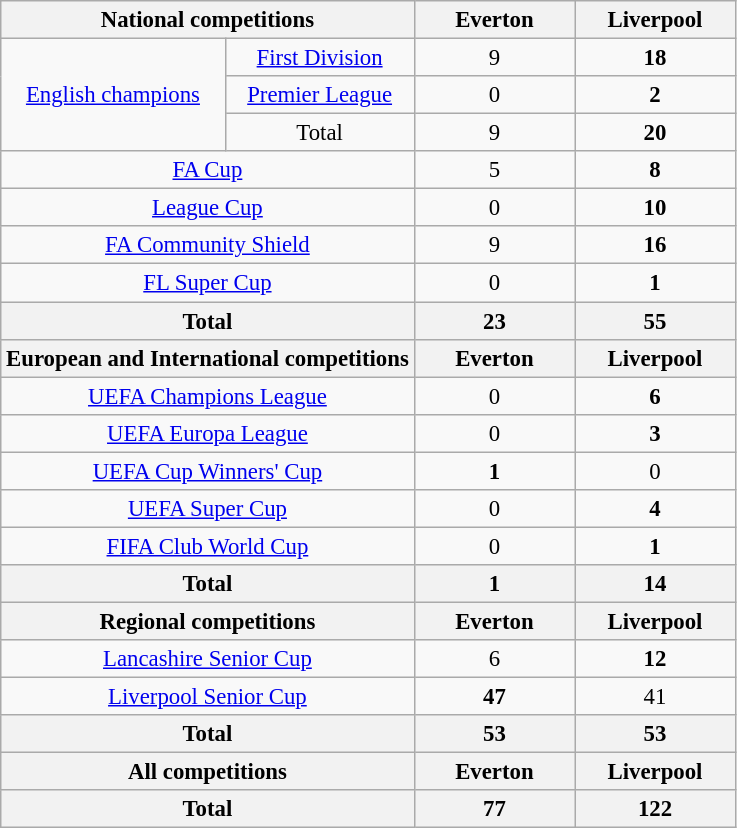<table class="wikitable" style="text-align:center;font-size:95%">
<tr>
<th colspan="2">National competitions</th>
<th style="width:100px;">Everton</th>
<th style="width:100px;">Liverpool</th>
</tr>
<tr>
<td rowspan="3"><a href='#'>English champions</a></td>
<td><a href='#'>First Division</a></td>
<td>9</td>
<td><strong>18</strong></td>
</tr>
<tr>
<td><a href='#'>Premier League</a></td>
<td>0</td>
<td><strong>2</strong></td>
</tr>
<tr>
<td>Total</td>
<td>9</td>
<td><strong>20</strong></td>
</tr>
<tr>
<td colspan="2"><a href='#'>FA Cup</a></td>
<td>5</td>
<td><strong>8</strong></td>
</tr>
<tr>
<td colspan="2"><a href='#'>League Cup</a></td>
<td>0</td>
<td><strong>10</strong></td>
</tr>
<tr>
<td colspan="2"><a href='#'>FA Community Shield</a></td>
<td>9</td>
<td><strong>16</strong></td>
</tr>
<tr>
<td colspan="2"><a href='#'>FL Super Cup</a></td>
<td>0</td>
<td><strong>1</strong></td>
</tr>
<tr>
<th colspan="2">Total</th>
<th>23</th>
<th>55</th>
</tr>
<tr>
<th colspan="2">European and International competitions</th>
<th style="width:100px;">Everton</th>
<th style="width:100px;">Liverpool</th>
</tr>
<tr>
<td colspan="2"><a href='#'>UEFA Champions League</a></td>
<td>0</td>
<td><strong>6</strong></td>
</tr>
<tr>
<td colspan="2"><a href='#'>UEFA Europa League</a></td>
<td>0</td>
<td><strong>3</strong></td>
</tr>
<tr>
<td colspan="2"><a href='#'>UEFA Cup Winners' Cup</a></td>
<td><strong>1</strong></td>
<td>0</td>
</tr>
<tr>
<td colspan="2"><a href='#'>UEFA Super Cup</a></td>
<td>0</td>
<td><strong>4</strong></td>
</tr>
<tr>
<td colspan="2"><a href='#'>FIFA Club World Cup</a></td>
<td>0</td>
<td><strong>1</strong></td>
</tr>
<tr>
<th colspan="2">Total</th>
<th>1</th>
<th>14</th>
</tr>
<tr>
<th colspan="2">Regional competitions</th>
<th>Everton</th>
<th>Liverpool</th>
</tr>
<tr>
<td colspan="2"><a href='#'>Lancashire Senior Cup</a></td>
<td>6</td>
<td><strong>12</strong></td>
</tr>
<tr>
<td colspan="2"><a href='#'>Liverpool Senior Cup</a></td>
<td><strong>47</strong></td>
<td>41</td>
</tr>
<tr>
<th colspan="2">Total</th>
<th>53</th>
<th>53</th>
</tr>
<tr>
<th colspan="2">All competitions</th>
<th>Everton</th>
<th>Liverpool</th>
</tr>
<tr>
<th colspan="2">Total</th>
<th>77</th>
<th>122</th>
</tr>
</table>
